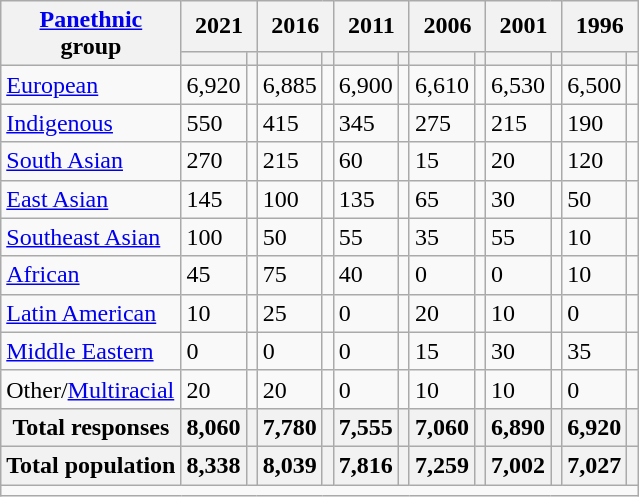<table class="wikitable collapsible sortable">
<tr>
<th rowspan="2"><a href='#'>Panethnic</a><br>group</th>
<th colspan="2">2021</th>
<th colspan="2">2016</th>
<th colspan="2">2011</th>
<th colspan="2">2006</th>
<th colspan="2">2001</th>
<th colspan="2">1996</th>
</tr>
<tr>
<th><a href='#'></a></th>
<th></th>
<th></th>
<th></th>
<th></th>
<th></th>
<th></th>
<th></th>
<th></th>
<th></th>
<th></th>
<th></th>
</tr>
<tr>
<td><a href='#'>European</a></td>
<td>6,920</td>
<td></td>
<td>6,885</td>
<td></td>
<td>6,900</td>
<td></td>
<td>6,610</td>
<td></td>
<td>6,530</td>
<td></td>
<td>6,500</td>
<td></td>
</tr>
<tr>
<td><a href='#'>Indigenous</a></td>
<td>550</td>
<td></td>
<td>415</td>
<td></td>
<td>345</td>
<td></td>
<td>275</td>
<td></td>
<td>215</td>
<td></td>
<td>190</td>
<td></td>
</tr>
<tr>
<td><a href='#'>South Asian</a></td>
<td>270</td>
<td></td>
<td>215</td>
<td></td>
<td>60</td>
<td></td>
<td>15</td>
<td></td>
<td>20</td>
<td></td>
<td>120</td>
<td></td>
</tr>
<tr>
<td><a href='#'>East Asian</a></td>
<td>145</td>
<td></td>
<td>100</td>
<td></td>
<td>135</td>
<td></td>
<td>65</td>
<td></td>
<td>30</td>
<td></td>
<td>50</td>
<td></td>
</tr>
<tr>
<td><a href='#'>Southeast Asian</a></td>
<td>100</td>
<td></td>
<td>50</td>
<td></td>
<td>55</td>
<td></td>
<td>35</td>
<td></td>
<td>55</td>
<td></td>
<td>10</td>
<td></td>
</tr>
<tr>
<td><a href='#'>African</a></td>
<td>45</td>
<td></td>
<td>75</td>
<td></td>
<td>40</td>
<td></td>
<td>0</td>
<td></td>
<td>0</td>
<td></td>
<td>10</td>
<td></td>
</tr>
<tr>
<td><a href='#'>Latin American</a></td>
<td>10</td>
<td></td>
<td>25</td>
<td></td>
<td>0</td>
<td></td>
<td>20</td>
<td></td>
<td>10</td>
<td></td>
<td>0</td>
<td></td>
</tr>
<tr>
<td><a href='#'>Middle Eastern</a></td>
<td>0</td>
<td></td>
<td>0</td>
<td></td>
<td>0</td>
<td></td>
<td>15</td>
<td></td>
<td>30</td>
<td></td>
<td>35</td>
<td></td>
</tr>
<tr>
<td>Other/<a href='#'>Multiracial</a></td>
<td>20</td>
<td></td>
<td>20</td>
<td></td>
<td>0</td>
<td></td>
<td>10</td>
<td></td>
<td>10</td>
<td></td>
<td>0</td>
<td></td>
</tr>
<tr>
<th>Total responses</th>
<th>8,060</th>
<th></th>
<th>7,780</th>
<th></th>
<th>7,555</th>
<th></th>
<th>7,060</th>
<th></th>
<th>6,890</th>
<th></th>
<th>6,920</th>
<th></th>
</tr>
<tr>
<th>Total population</th>
<th>8,338</th>
<th></th>
<th>8,039</th>
<th></th>
<th>7,816</th>
<th></th>
<th>7,259</th>
<th></th>
<th>7,002</th>
<th></th>
<th>7,027</th>
<th></th>
</tr>
<tr class="sortbottom">
<td colspan="15"></td>
</tr>
</table>
